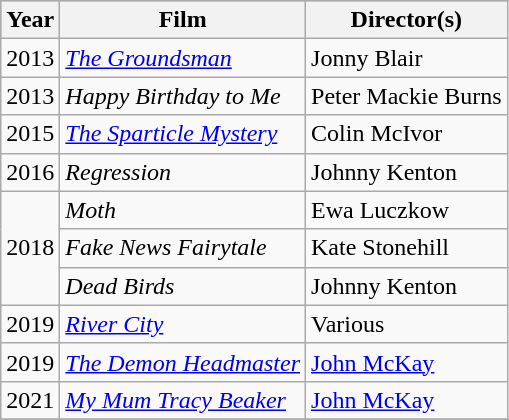<table class="wikitable">
<tr style="background:#b0c4de; text-align:center;">
<th>Year</th>
<th>Film</th>
<th>Director(s)</th>
</tr>
<tr>
<td>2013</td>
<td><em><a href='#'>The Groundsman</a></em></td>
<td>Jonny Blair</td>
</tr>
<tr>
<td>2013</td>
<td><em>Happy Birthday to Me</em></td>
<td>Peter Mackie Burns</td>
</tr>
<tr>
<td rowspan="1">2015</td>
<td><em><a href='#'>The Sparticle Mystery</a></em></td>
<td>Colin McIvor</td>
</tr>
<tr>
<td>2016</td>
<td><em>Regression</em></td>
<td>Johnny Kenton</td>
</tr>
<tr>
<td rowspan="3">2018</td>
<td><em>Moth</em></td>
<td>Ewa Luczkow</td>
</tr>
<tr>
<td><em>Fake News Fairytale</em></td>
<td>Kate Stonehill</td>
</tr>
<tr>
<td><em>Dead Birds</em></td>
<td>Johnny Kenton</td>
</tr>
<tr>
<td>2019</td>
<td><em><a href='#'>River City</a></em></td>
<td>Various</td>
</tr>
<tr>
<td>2019</td>
<td><em><a href='#'>The Demon Headmaster</a></em></td>
<td><a href='#'>John McKay</a></td>
</tr>
<tr>
<td>2021</td>
<td><em><a href='#'>My Mum Tracy Beaker</a></em></td>
<td><a href='#'>John McKay</a></td>
</tr>
<tr>
</tr>
</table>
